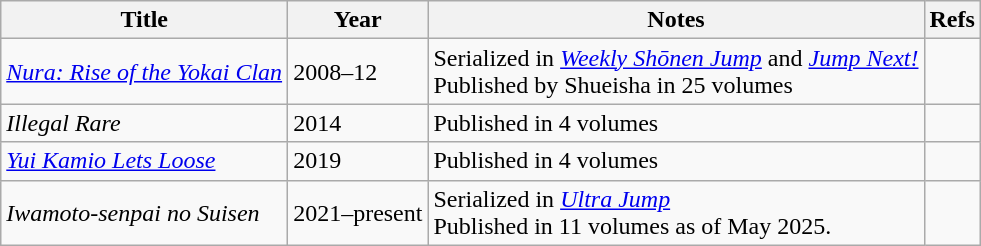<table class="wikitable sortable">
<tr>
<th>Title</th>
<th>Year</th>
<th>Notes</th>
<th>Refs</th>
</tr>
<tr>
<td><em><a href='#'>Nura: Rise of the Yokai Clan</a></em></td>
<td>2008–12</td>
<td>Serialized in <em><a href='#'>Weekly Shōnen Jump</a></em> and <em><a href='#'>Jump Next!</a></em><br>Published by Shueisha in 25 volumes</td>
<td></td>
</tr>
<tr>
<td><em>Illegal Rare</em></td>
<td>2014</td>
<td>Published in 4 volumes</td>
<td></td>
</tr>
<tr>
<td><em><a href='#'>Yui Kamio Lets Loose</a></em></td>
<td>2019</td>
<td>Published in 4 volumes</td>
<td></td>
</tr>
<tr>
<td><em>Iwamoto-senpai no Suisen</em></td>
<td>2021–present</td>
<td>Serialized in <em><a href='#'>Ultra Jump</a></em><br>Published in 11 volumes as of May 2025.</td>
<td></td>
</tr>
</table>
